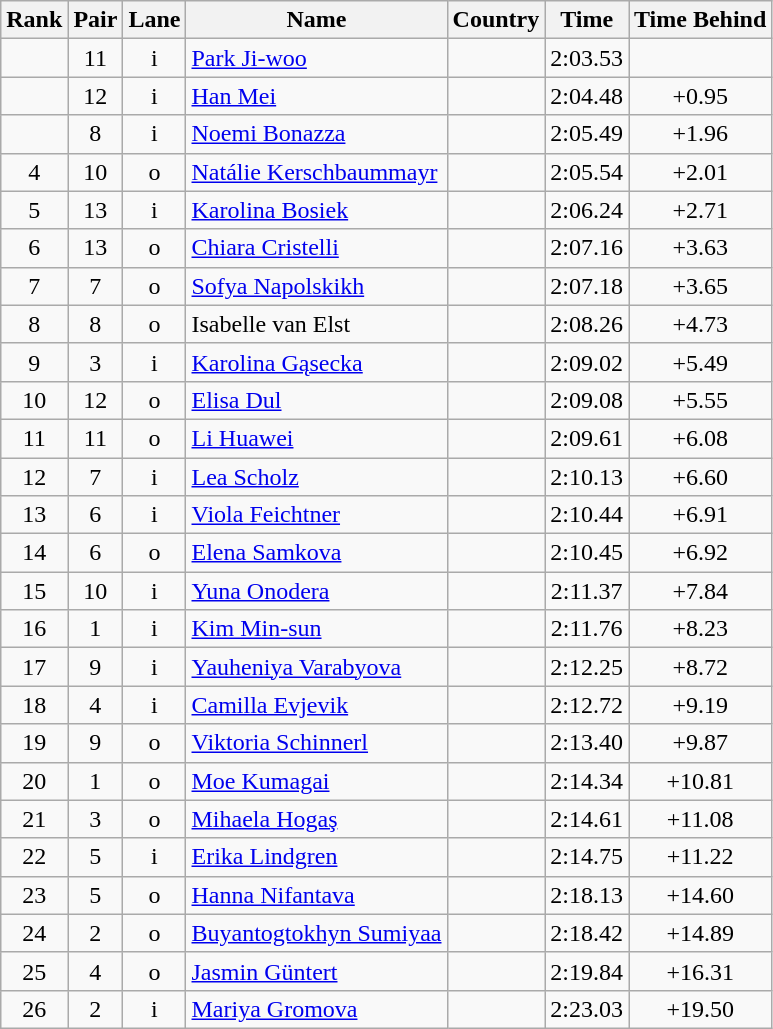<table class="wikitable sortable" style="text-align:center">
<tr>
<th>Rank</th>
<th>Pair</th>
<th>Lane</th>
<th>Name</th>
<th>Country</th>
<th>Time</th>
<th>Time Behind</th>
</tr>
<tr>
<td></td>
<td>11</td>
<td>i</td>
<td align=left><a href='#'>Park Ji-woo</a></td>
<td align=left></td>
<td>2:03.53</td>
<td></td>
</tr>
<tr>
<td></td>
<td>12</td>
<td>i</td>
<td align=left><a href='#'>Han Mei</a></td>
<td align=left></td>
<td>2:04.48</td>
<td>+0.95</td>
</tr>
<tr>
<td></td>
<td>8</td>
<td>i</td>
<td align=left><a href='#'>Noemi Bonazza</a></td>
<td align=left></td>
<td>2:05.49</td>
<td>+1.96</td>
</tr>
<tr>
<td>4</td>
<td>10</td>
<td>o</td>
<td align=left><a href='#'>Natálie Kerschbaummayr</a></td>
<td align=left></td>
<td>2:05.54</td>
<td>+2.01</td>
</tr>
<tr>
<td>5</td>
<td>13</td>
<td>i</td>
<td align=left><a href='#'>Karolina Bosiek</a></td>
<td align=left></td>
<td>2:06.24</td>
<td>+2.71</td>
</tr>
<tr>
<td>6</td>
<td>13</td>
<td>o</td>
<td align=left><a href='#'>Chiara Cristelli</a></td>
<td align=left></td>
<td>2:07.16</td>
<td>+3.63</td>
</tr>
<tr>
<td>7</td>
<td>7</td>
<td>o</td>
<td align=left><a href='#'>Sofya Napolskikh</a></td>
<td align=left></td>
<td>2:07.18</td>
<td>+3.65</td>
</tr>
<tr>
<td>8</td>
<td>8</td>
<td>o</td>
<td align=left>Isabelle van Elst</td>
<td align=left></td>
<td>2:08.26</td>
<td>+4.73</td>
</tr>
<tr>
<td>9</td>
<td>3</td>
<td>i</td>
<td align=left><a href='#'>Karolina Gąsecka</a></td>
<td align=left></td>
<td>2:09.02</td>
<td>+5.49</td>
</tr>
<tr>
<td>10</td>
<td>12</td>
<td>o</td>
<td align=left><a href='#'>Elisa Dul</a></td>
<td align=left></td>
<td>2:09.08</td>
<td>+5.55</td>
</tr>
<tr>
<td>11</td>
<td>11</td>
<td>o</td>
<td align=left><a href='#'>Li Huawei</a></td>
<td align=left></td>
<td>2:09.61</td>
<td>+6.08</td>
</tr>
<tr>
<td>12</td>
<td>7</td>
<td>i</td>
<td align=left><a href='#'>Lea Scholz</a></td>
<td align=left></td>
<td>2:10.13</td>
<td>+6.60</td>
</tr>
<tr>
<td>13</td>
<td>6</td>
<td>i</td>
<td align=left><a href='#'>Viola Feichtner</a></td>
<td align=left></td>
<td>2:10.44</td>
<td>+6.91</td>
</tr>
<tr>
<td>14</td>
<td>6</td>
<td>o</td>
<td align=left><a href='#'>Elena Samkova</a></td>
<td align=left></td>
<td>2:10.45</td>
<td>+6.92</td>
</tr>
<tr>
<td>15</td>
<td>10</td>
<td>i</td>
<td align=left><a href='#'>Yuna Onodera</a></td>
<td align=left></td>
<td>2:11.37</td>
<td>+7.84</td>
</tr>
<tr>
<td>16</td>
<td>1</td>
<td>i</td>
<td align=left><a href='#'>Kim Min-sun</a></td>
<td align=left></td>
<td>2:11.76</td>
<td>+8.23</td>
</tr>
<tr>
<td>17</td>
<td>9</td>
<td>i</td>
<td align=left><a href='#'>Yauheniya Varabyova</a></td>
<td align=left></td>
<td>2:12.25</td>
<td>+8.72</td>
</tr>
<tr>
<td>18</td>
<td>4</td>
<td>i</td>
<td align=left><a href='#'>Camilla Evjevik</a></td>
<td align=left></td>
<td>2:12.72</td>
<td>+9.19</td>
</tr>
<tr>
<td>19</td>
<td>9</td>
<td>o</td>
<td align=left><a href='#'>Viktoria Schinnerl</a></td>
<td align=left></td>
<td>2:13.40</td>
<td>+9.87</td>
</tr>
<tr>
<td>20</td>
<td>1</td>
<td>o</td>
<td align=left><a href='#'>Moe Kumagai</a></td>
<td align=left></td>
<td>2:14.34</td>
<td>+10.81</td>
</tr>
<tr>
<td>21</td>
<td>3</td>
<td>o</td>
<td align=left><a href='#'>Mihaela Hogaş</a></td>
<td align=left></td>
<td>2:14.61</td>
<td>+11.08</td>
</tr>
<tr>
<td>22</td>
<td>5</td>
<td>i</td>
<td align=left><a href='#'>Erika Lindgren</a></td>
<td align=left></td>
<td>2:14.75</td>
<td>+11.22</td>
</tr>
<tr>
<td>23</td>
<td>5</td>
<td>o</td>
<td align=left><a href='#'>Hanna Nifantava</a></td>
<td align=left></td>
<td>2:18.13</td>
<td>+14.60</td>
</tr>
<tr>
<td>24</td>
<td>2</td>
<td>o</td>
<td align=left><a href='#'>Buyantogtokhyn Sumiyaa</a></td>
<td align=left></td>
<td>2:18.42</td>
<td>+14.89</td>
</tr>
<tr>
<td>25</td>
<td>4</td>
<td>o</td>
<td align=left><a href='#'>Jasmin Güntert</a></td>
<td align=left></td>
<td>2:19.84</td>
<td>+16.31</td>
</tr>
<tr>
<td>26</td>
<td>2</td>
<td>i</td>
<td align=left><a href='#'>Mariya Gromova</a></td>
<td align=left></td>
<td>2:23.03</td>
<td>+19.50</td>
</tr>
</table>
